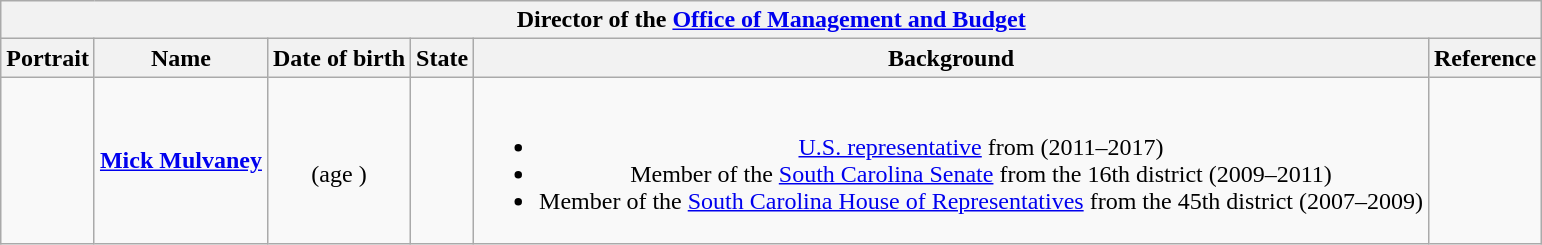<table class="wikitable collapsible" style="text-align:center;">
<tr>
<th colspan="6">Director of the <a href='#'>Office of Management and Budget</a></th>
</tr>
<tr>
<th>Portrait</th>
<th>Name</th>
<th>Date of birth</th>
<th>State</th>
<th>Background</th>
<th>Reference</th>
</tr>
<tr>
<td></td>
<td><strong><a href='#'>Mick Mulvaney</a></strong></td>
<td><br>(age )</td>
<td></td>
<td><br><ul><li><a href='#'>U.S. representative</a> from  (2011–2017)</li><li>Member of the <a href='#'>South Carolina Senate</a> from the 16th district (2009–2011)</li><li>Member of the <a href='#'>South Carolina House of Representatives</a> from the 45th district (2007–2009)</li></ul></td>
<td></td>
</tr>
</table>
